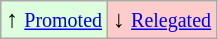<table class="wikitable" align="center">
<tr>
<td style="background:#ddffdd">↑ <small><a href='#'>Promoted</a></small></td>
<td style="background:#ffcccc">↓ <small><a href='#'>Relegated</a></small></td>
</tr>
</table>
